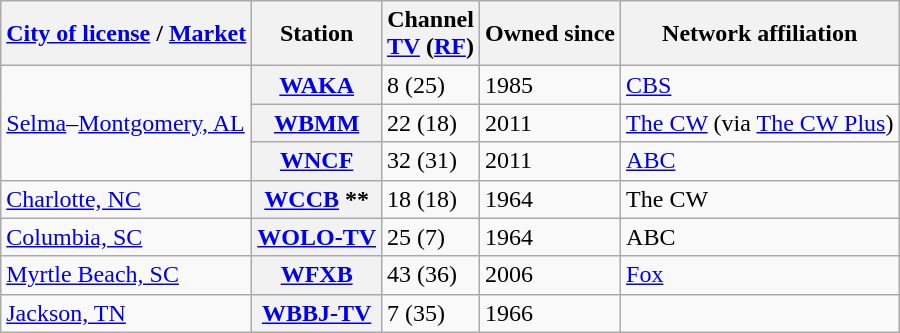<table class="wikitable">
<tr>
<th><a href='#'>City of license</a> / <a href='#'>Market</a></th>
<th>Station</th>
<th>Channel<br><a href='#'>TV</a> (<a href='#'>RF</a>)</th>
<th>Owned since</th>
<th>Network affiliation</th>
</tr>
<tr>
<td rowspan="3"><a href='#'>Selma</a>–<a href='#'>Montgomery, AL</a></td>
<th><a href='#'>WAKA</a></th>
<td>8 (25)</td>
<td>1985</td>
<td><a href='#'>CBS</a></td>
</tr>
<tr>
<th><a href='#'>WBMM</a></th>
<td>22 (18)</td>
<td>2011</td>
<td><a href='#'>The CW</a> (via <a href='#'>The CW Plus</a>)</td>
</tr>
<tr>
<th><a href='#'>WNCF</a></th>
<td>32 (31)</td>
<td>2011</td>
<td><a href='#'>ABC</a></td>
</tr>
<tr>
<td><a href='#'>Charlotte, NC</a></td>
<th><a href='#'>WCCB</a> **</th>
<td>18 (18)</td>
<td>1964</td>
<td>The CW</td>
</tr>
<tr>
<td><a href='#'>Columbia, SC</a></td>
<th><a href='#'>WOLO-TV</a></th>
<td>25 (7)</td>
<td>1964</td>
<td>ABC</td>
</tr>
<tr>
<td><a href='#'>Myrtle Beach, SC</a></td>
<th><a href='#'>WFXB</a></th>
<td>43 (36)</td>
<td>2006</td>
<td><a href='#'>Fox</a></td>
</tr>
<tr>
<td><a href='#'>Jackson, TN</a></td>
<th><a href='#'>WBBJ-TV</a></th>
<td>7 (35)</td>
<td>1966</td>
<td></td>
</tr>
</table>
